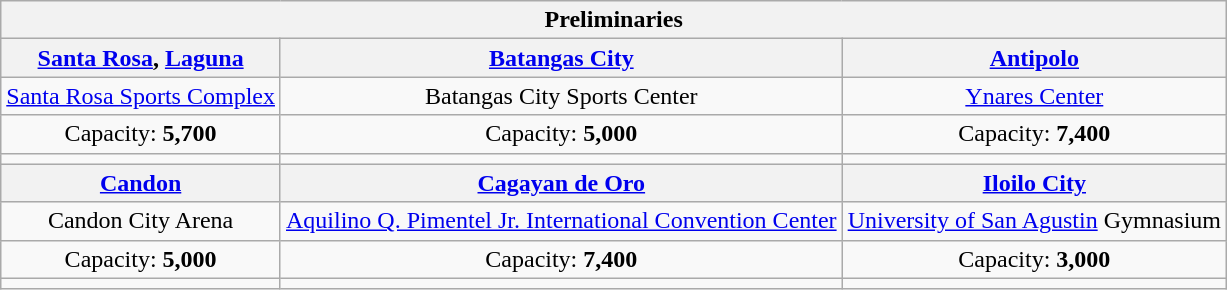<table class="wikitable" style="text-align:center">
<tr>
<th colspan="3" width=300>Preliminaries</th>
</tr>
<tr>
<th><a href='#'>Santa Rosa</a>, <a href='#'>Laguna</a></th>
<th><a href='#'>Batangas City</a></th>
<th><a href='#'>Antipolo</a></th>
</tr>
<tr>
<td><a href='#'>Santa Rosa Sports Complex</a></td>
<td>Batangas City Sports Center</td>
<td><a href='#'>Ynares Center</a></td>
</tr>
<tr>
<td>Capacity: <strong>5,700</strong></td>
<td>Capacity: <strong>5,000</strong></td>
<td>Capacity: <strong>7,400</strong></td>
</tr>
<tr>
<td></td>
<td></td>
<td></td>
</tr>
<tr>
<th><a href='#'>Candon</a></th>
<th><a href='#'>Cagayan de Oro</a></th>
<th><a href='#'>Iloilo City</a></th>
</tr>
<tr>
<td>Candon City Arena</td>
<td><a href='#'>Aquilino Q. Pimentel Jr. International Convention Center</a></td>
<td><a href='#'>University of San Agustin</a> Gymnasium</td>
</tr>
<tr>
<td>Capacity: <strong>5,000</strong></td>
<td>Capacity: <strong>7,400</strong></td>
<td>Capacity: <strong>3,000</strong></td>
</tr>
<tr>
<td></td>
<td></td>
<td></td>
</tr>
</table>
